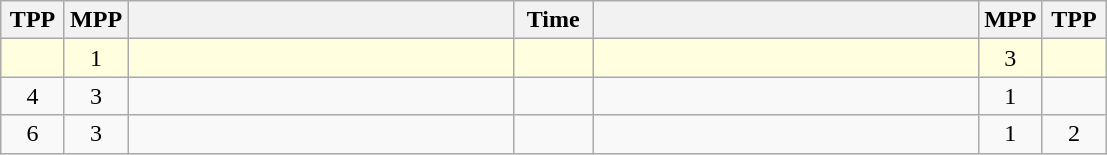<table class="wikitable" style="text-align: center;" |>
<tr>
<th width="35">TPP</th>
<th width="35">MPP</th>
<th width="250"></th>
<th width="45">Time</th>
<th width="250"></th>
<th width="35">MPP</th>
<th width="35">TPP</th>
</tr>
<tr bgcolor="lightyellow">
<td></td>
<td>1</td>
<td style="text-align:left;"><strong></strong></td>
<td></td>
<td style="text-align:left;"></td>
<td>3</td>
<td></td>
</tr>
<tr>
<td>4</td>
<td>3</td>
<td style="text-align:left;"></td>
<td></td>
<td style="text-align:left;"><strong></strong></td>
<td>1</td>
<td></td>
</tr>
<tr>
<td>6</td>
<td>3</td>
<td style="text-align:left;"></td>
<td></td>
<td style="text-align:left;"><strong></strong></td>
<td>1</td>
<td>2</td>
</tr>
</table>
